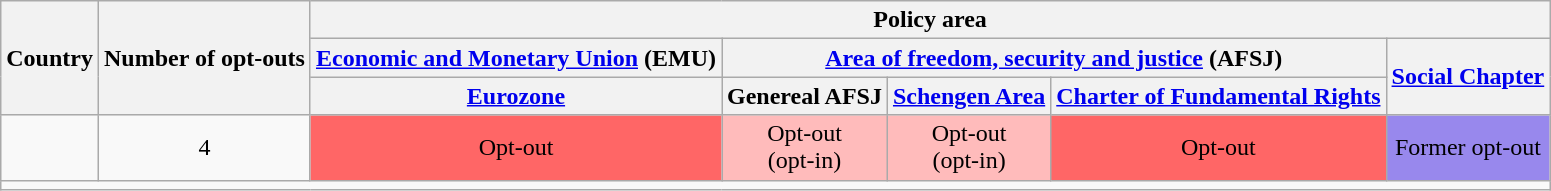<table class="wikitable" style="text-align: center">
<tr>
<th rowspan=3>Country</th>
<th rowspan=3>Number of opt‑outs</th>
<th colspan=5>Policy area</th>
</tr>
<tr>
<th><a href='#'>Economic and Monetary Union</a> (EMU)</th>
<th colspan=3><a href='#'>Area of freedom, security and justice</a> (AFSJ)</th>
<th rowspan=2><a href='#'>Social Chapter</a></th>
</tr>
<tr>
<th><a href='#'>Eurozone</a></th>
<th>Genereal AFSJ</th>
<th><a href='#'>Schengen Area</a></th>
<th><a href='#'>Charter of Fundamental Rights</a></th>
</tr>
<tr>
<td style="text-align: left"></td>
<td>4</td>
<td style="background: #FF6666">Opt-out</td>
<td style="background: #FFBBBB">Opt-out<br>(opt-in)</td>
<td style="background: #FFBBBB">Opt-out<br>(opt-in)</td>
<td style="background: #FF6666">Opt-out</td>
<td style="background: #9888ED">Former opt-out</td>
</tr>
<tr>
<td colspan="7" style="text-align: left; font-size:90%"></td>
</tr>
</table>
